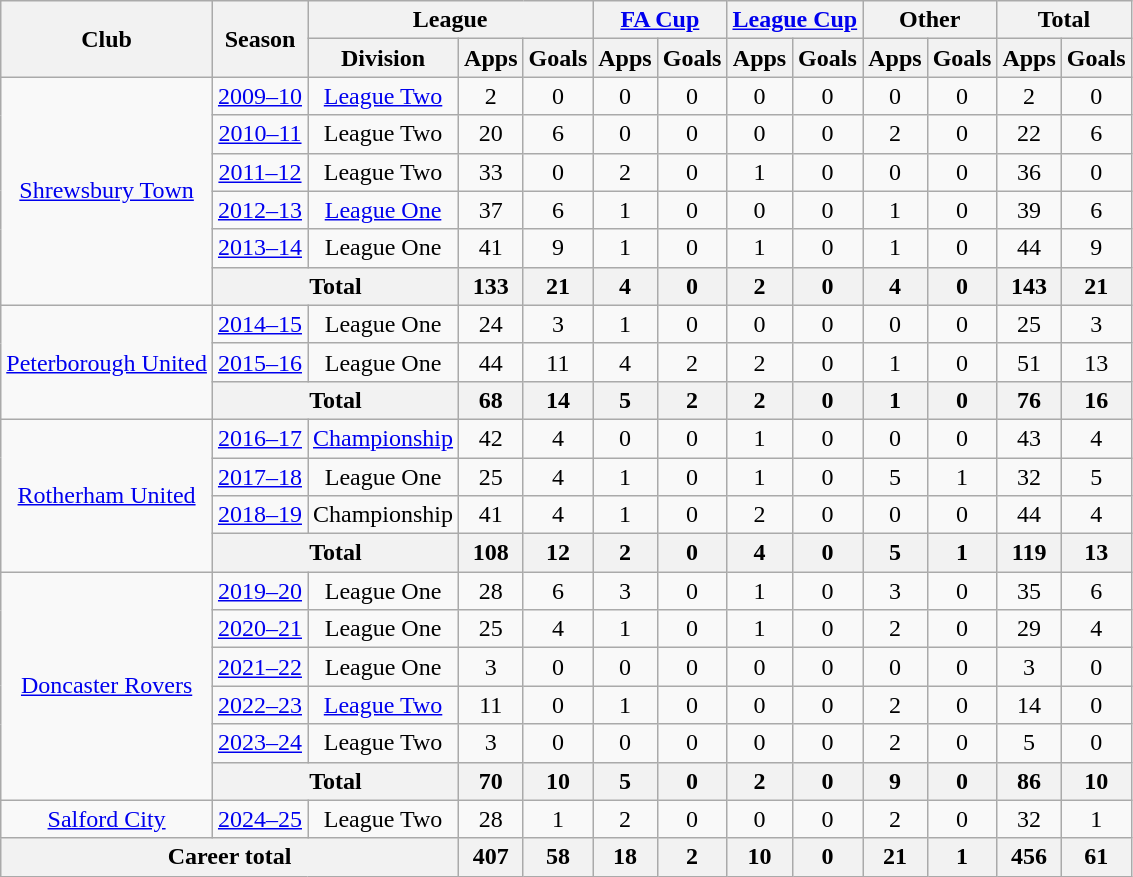<table class="wikitable" style="text-align:center">
<tr>
<th rowspan="2">Club</th>
<th rowspan="2">Season</th>
<th colspan="3">League</th>
<th colspan="2"><a href='#'>FA Cup</a></th>
<th colspan="2"><a href='#'>League Cup</a></th>
<th colspan="2">Other</th>
<th colspan="2">Total</th>
</tr>
<tr>
<th>Division</th>
<th>Apps</th>
<th>Goals</th>
<th>Apps</th>
<th>Goals</th>
<th>Apps</th>
<th>Goals</th>
<th>Apps</th>
<th>Goals</th>
<th>Apps</th>
<th>Goals</th>
</tr>
<tr>
<td rowspan="6"><a href='#'>Shrewsbury Town</a></td>
<td><a href='#'>2009–10</a></td>
<td><a href='#'>League Two</a></td>
<td>2</td>
<td>0</td>
<td>0</td>
<td>0</td>
<td>0</td>
<td>0</td>
<td>0</td>
<td>0</td>
<td>2</td>
<td>0</td>
</tr>
<tr>
<td><a href='#'>2010–11</a></td>
<td>League Two</td>
<td>20</td>
<td>6</td>
<td>0</td>
<td>0</td>
<td>0</td>
<td>0</td>
<td>2</td>
<td>0</td>
<td>22</td>
<td>6</td>
</tr>
<tr>
<td><a href='#'>2011–12</a></td>
<td>League Two</td>
<td>33</td>
<td>0</td>
<td>2</td>
<td>0</td>
<td>1</td>
<td>0</td>
<td>0</td>
<td>0</td>
<td>36</td>
<td>0</td>
</tr>
<tr>
<td><a href='#'>2012–13</a></td>
<td><a href='#'>League One</a></td>
<td>37</td>
<td>6</td>
<td>1</td>
<td>0</td>
<td>0</td>
<td>0</td>
<td>1</td>
<td>0</td>
<td>39</td>
<td>6</td>
</tr>
<tr>
<td><a href='#'>2013–14</a></td>
<td>League One</td>
<td>41</td>
<td>9</td>
<td>1</td>
<td>0</td>
<td>1</td>
<td>0</td>
<td>1</td>
<td>0</td>
<td>44</td>
<td>9</td>
</tr>
<tr>
<th colspan="2">Total</th>
<th>133</th>
<th>21</th>
<th>4</th>
<th>0</th>
<th>2</th>
<th>0</th>
<th>4</th>
<th>0</th>
<th>143</th>
<th>21</th>
</tr>
<tr>
<td rowspan="3"><a href='#'>Peterborough United</a></td>
<td><a href='#'>2014–15</a></td>
<td>League One</td>
<td>24</td>
<td>3</td>
<td>1</td>
<td>0</td>
<td>0</td>
<td>0</td>
<td>0</td>
<td>0</td>
<td>25</td>
<td>3</td>
</tr>
<tr>
<td><a href='#'>2015–16</a></td>
<td>League One</td>
<td>44</td>
<td>11</td>
<td>4</td>
<td>2</td>
<td>2</td>
<td>0</td>
<td>1</td>
<td>0</td>
<td>51</td>
<td>13</td>
</tr>
<tr>
<th colspan="2">Total</th>
<th>68</th>
<th>14</th>
<th>5</th>
<th>2</th>
<th>2</th>
<th>0</th>
<th>1</th>
<th>0</th>
<th>76</th>
<th>16</th>
</tr>
<tr>
<td rowspan="4"><a href='#'>Rotherham United</a></td>
<td><a href='#'>2016–17</a></td>
<td><a href='#'>Championship</a></td>
<td>42</td>
<td>4</td>
<td>0</td>
<td>0</td>
<td>1</td>
<td>0</td>
<td>0</td>
<td>0</td>
<td>43</td>
<td>4</td>
</tr>
<tr>
<td><a href='#'>2017–18</a></td>
<td>League One</td>
<td>25</td>
<td>4</td>
<td>1</td>
<td>0</td>
<td>1</td>
<td>0</td>
<td>5</td>
<td>1</td>
<td>32</td>
<td>5</td>
</tr>
<tr>
<td><a href='#'>2018–19</a></td>
<td>Championship</td>
<td>41</td>
<td>4</td>
<td>1</td>
<td>0</td>
<td>2</td>
<td>0</td>
<td>0</td>
<td>0</td>
<td>44</td>
<td>4</td>
</tr>
<tr>
<th colspan="2">Total</th>
<th>108</th>
<th>12</th>
<th>2</th>
<th>0</th>
<th>4</th>
<th>0</th>
<th>5</th>
<th>1</th>
<th>119</th>
<th>13</th>
</tr>
<tr>
<td rowspan="6"><a href='#'>Doncaster Rovers</a></td>
<td><a href='#'>2019–20</a></td>
<td>League One</td>
<td>28</td>
<td>6</td>
<td>3</td>
<td>0</td>
<td>1</td>
<td>0</td>
<td>3</td>
<td>0</td>
<td>35</td>
<td>6</td>
</tr>
<tr>
<td><a href='#'>2020–21</a></td>
<td>League One</td>
<td>25</td>
<td>4</td>
<td>1</td>
<td>0</td>
<td>1</td>
<td>0</td>
<td>2</td>
<td>0</td>
<td>29</td>
<td>4</td>
</tr>
<tr>
<td><a href='#'>2021–22</a></td>
<td>League One</td>
<td>3</td>
<td>0</td>
<td>0</td>
<td>0</td>
<td>0</td>
<td>0</td>
<td>0</td>
<td>0</td>
<td>3</td>
<td>0</td>
</tr>
<tr>
<td><a href='#'>2022–23</a></td>
<td><a href='#'>League Two</a></td>
<td>11</td>
<td>0</td>
<td>1</td>
<td>0</td>
<td>0</td>
<td>0</td>
<td>2</td>
<td>0</td>
<td>14</td>
<td>0</td>
</tr>
<tr>
<td><a href='#'>2023–24</a></td>
<td>League Two</td>
<td>3</td>
<td>0</td>
<td>0</td>
<td>0</td>
<td>0</td>
<td>0</td>
<td>2</td>
<td>0</td>
<td>5</td>
<td>0</td>
</tr>
<tr>
<th colspan="2">Total</th>
<th>70</th>
<th>10</th>
<th>5</th>
<th>0</th>
<th>2</th>
<th>0</th>
<th>9</th>
<th>0</th>
<th>86</th>
<th>10</th>
</tr>
<tr>
<td><a href='#'>Salford City</a></td>
<td><a href='#'>2024–25</a></td>
<td>League Two</td>
<td>28</td>
<td>1</td>
<td>2</td>
<td>0</td>
<td>0</td>
<td>0</td>
<td>2</td>
<td>0</td>
<td>32</td>
<td>1</td>
</tr>
<tr>
<th colspan="3">Career total</th>
<th>407</th>
<th>58</th>
<th>18</th>
<th>2</th>
<th>10</th>
<th>0</th>
<th>21</th>
<th>1</th>
<th>456</th>
<th>61</th>
</tr>
</table>
